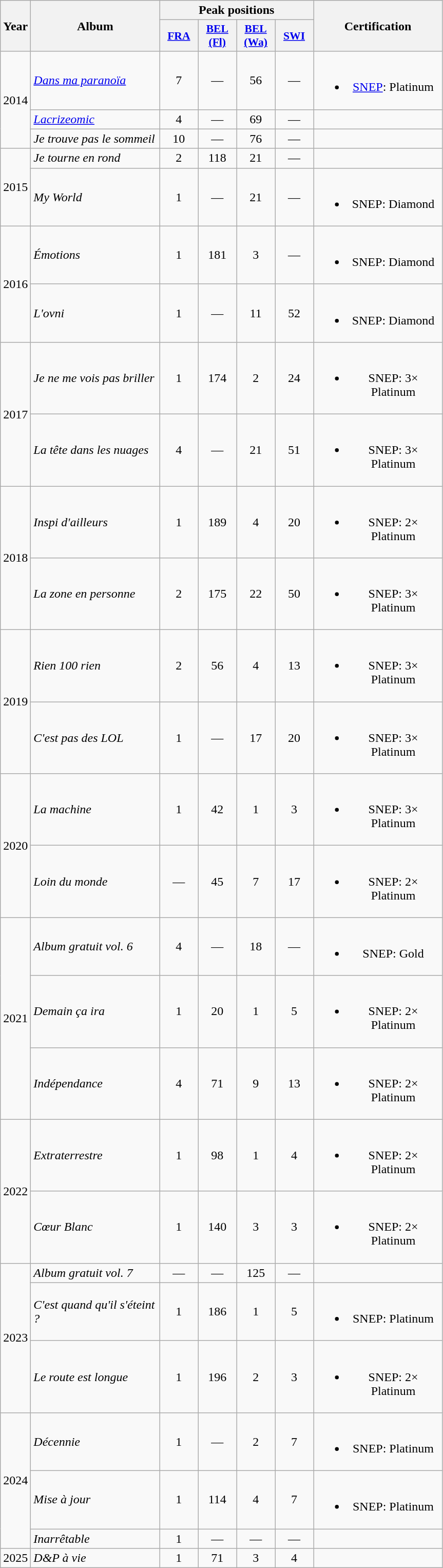<table class="wikitable">
<tr>
<th align="center" rowspan="2" width="10">Year</th>
<th align="center" rowspan="2" width="160">Album</th>
<th align="center" colspan="4" width="20">Peak positions</th>
<th align="center" rowspan="2" width="160">Certification</th>
</tr>
<tr>
<th scope="col" style="width:3em;font-size:90%;"><a href='#'>FRA</a><br></th>
<th scope="col" style="width:3em;font-size:90%;"><a href='#'>BEL<br>(Fl)</a><br></th>
<th scope="col" style="width:3em;font-size:90%;"><a href='#'>BEL<br>(Wa)</a><br></th>
<th scope="col" style="width:3em;font-size:90%;"><a href='#'>SWI</a><br></th>
</tr>
<tr>
<td style="text-align:center;" rowspan="3">2014</td>
<td><em><a href='#'>Dans ma paranoïa</a></em></td>
<td style="text-align:center;">7</td>
<td style="text-align:center;">—</td>
<td style="text-align:center;">56</td>
<td style="text-align:center;">—</td>
<td style="text-align:center;"><br><ul><li><a href='#'>SNEP</a>: Platinum</li></ul></td>
</tr>
<tr>
<td><em><a href='#'>Lacrizeomic</a></em></td>
<td style="text-align:center;">4</td>
<td style="text-align:center;">—</td>
<td style="text-align:center;">69</td>
<td style="text-align:center;">—</td>
<td style="text-align:center;"></td>
</tr>
<tr>
<td><em>Je trouve pas le sommeil</em></td>
<td style="text-align:center;">10</td>
<td style="text-align:center;">—</td>
<td style="text-align:center;">76</td>
<td style="text-align:center;">—</td>
<td style="text-align:center;"></td>
</tr>
<tr>
<td style="text-align:center;" rowspan="2">2015</td>
<td><em>Je tourne en rond</em></td>
<td style="text-align:center;">2</td>
<td style="text-align:center;">118</td>
<td style="text-align:center;">21</td>
<td style="text-align:center;">—</td>
<td style="text-align:center;"></td>
</tr>
<tr>
<td><em>My World</em></td>
<td style="text-align:center;">1</td>
<td style="text-align:center;">—</td>
<td style="text-align:center;">21</td>
<td style="text-align:center;">—</td>
<td style="text-align:center;"><br><ul><li>SNEP: Diamond</li></ul></td>
</tr>
<tr>
<td style="text-align:center;" rowspan="2">2016</td>
<td><em>Émotions</em></td>
<td style="text-align:center;">1</td>
<td style="text-align:center;">181</td>
<td style="text-align:center;">3</td>
<td style="text-align:center;">—</td>
<td style="text-align:center;"><br><ul><li>SNEP: Diamond</li></ul></td>
</tr>
<tr>
<td><em>L'ovni</em></td>
<td style="text-align:center;">1</td>
<td style="text-align:center;">—</td>
<td style="text-align:center;">11</td>
<td style="text-align:center;">52</td>
<td style="text-align:center;"><br><ul><li>SNEP: Diamond</li></ul></td>
</tr>
<tr>
<td style="text-align:center;" rowspan="2">2017</td>
<td><em>Je ne me vois pas briller</em></td>
<td style="text-align:center;">1</td>
<td style="text-align:center;">174</td>
<td style="text-align:center;">2</td>
<td style="text-align:center;">24</td>
<td style="text-align:center;"><br><ul><li>SNEP: 3× Platinum</li></ul></td>
</tr>
<tr>
<td><em>La tête dans les nuages</em></td>
<td style="text-align:center;">4</td>
<td style="text-align:center;">—</td>
<td style="text-align:center;">21</td>
<td style="text-align:center;">51</td>
<td style="text-align:center;"><br><ul><li>SNEP: 3× Platinum</li></ul></td>
</tr>
<tr>
<td style="text-align:center;" rowspan="2">2018</td>
<td><em>Inspi d'ailleurs</em></td>
<td style="text-align:center;">1</td>
<td style="text-align:center;">189</td>
<td style="text-align:center;">4</td>
<td style="text-align:center;">20</td>
<td style="text-align:center;"><br><ul><li>SNEP: 2× Platinum</li></ul></td>
</tr>
<tr>
<td><em>La zone en personne</em></td>
<td style="text-align:center;">2</td>
<td style="text-align:center;">175</td>
<td style="text-align:center;">22</td>
<td style="text-align:center;">50</td>
<td style="text-align:center;"><br><ul><li>SNEP: 3× Platinum</li></ul></td>
</tr>
<tr>
<td style="text-align:center;" rowspan="2">2019</td>
<td><em>Rien 100 rien</em></td>
<td style="text-align:center;">2</td>
<td style="text-align:center;">56</td>
<td style="text-align:center;">4</td>
<td style="text-align:center;">13</td>
<td style="text-align:center;"><br><ul><li>SNEP: 3× Platinum</li></ul></td>
</tr>
<tr>
<td><em>C'est pas des LOL</em></td>
<td style="text-align:center;">1</td>
<td style="text-align:center;">—</td>
<td style="text-align:center;">17</td>
<td style="text-align:center;">20</td>
<td style="text-align:center;"><br><ul><li>SNEP: 3× Platinum</li></ul></td>
</tr>
<tr>
<td style="text-align:center;" rowspan="2">2020</td>
<td><em>La machine</em></td>
<td style="text-align:center;">1</td>
<td style="text-align:center;">42</td>
<td style="text-align:center;">1</td>
<td style="text-align:center;">3</td>
<td style="text-align:center;"><br><ul><li>SNEP: 3× Platinum</li></ul></td>
</tr>
<tr>
<td><em>Loin du monde</em></td>
<td style="text-align:center;">—</td>
<td style="text-align:center;">45</td>
<td style="text-align:center;">7</td>
<td style="text-align:center;">17</td>
<td style="text-align:center;"><br><ul><li>SNEP: 2× Platinum</li></ul></td>
</tr>
<tr>
<td style="text-align:center;" rowspan="3">2021</td>
<td><em>Album gratuit vol. 6</em></td>
<td style="text-align:center;">4</td>
<td style="text-align:center;">—</td>
<td style="text-align:center;">18</td>
<td style="text-align:center;">—</td>
<td style="text-align:center;"><br><ul><li>SNEP: Gold</li></ul></td>
</tr>
<tr>
<td><em>Demain ça ira</em></td>
<td style="text-align:center;">1</td>
<td style="text-align:center;">20</td>
<td style="text-align:center;">1</td>
<td style="text-align:center;">5</td>
<td style="text-align:center;"><br><ul><li>SNEP: 2× Platinum</li></ul></td>
</tr>
<tr>
<td><em>Indépendance</em></td>
<td style="text-align:center;">4</td>
<td style="text-align:center;">71</td>
<td style="text-align:center;">9</td>
<td style="text-align:center;">13</td>
<td style="text-align:center;"><br><ul><li>SNEP: 2× Platinum</li></ul></td>
</tr>
<tr>
<td style="text-align:center;" rowspan="2">2022</td>
<td><em>Extraterrestre</em></td>
<td style="text-align:center;">1</td>
<td style="text-align:center;">98</td>
<td style="text-align:center;">1</td>
<td style="text-align:center;">4</td>
<td style="text-align:center;"><br><ul><li>SNEP: 2× Platinum</li></ul></td>
</tr>
<tr>
<td><em>Cœur Blanc</em></td>
<td style="text-align:center;">1</td>
<td style="text-align:center;">140</td>
<td style="text-align:center;">3</td>
<td style="text-align:center;">3</td>
<td style="text-align:center;"><br><ul><li>SNEP: 2× Platinum</li></ul></td>
</tr>
<tr>
<td style="text-align:center;" rowspan="3">2023</td>
<td><em>Album gratuit vol. 7</em></td>
<td style="text-align:center;">—</td>
<td style="text-align:center;">—</td>
<td style="text-align:center;">125</td>
<td style="text-align:center;">—</td>
<td style="text-align:center;"></td>
</tr>
<tr>
<td><em>C'est quand qu'il s'éteint ?</em></td>
<td style="text-align:center;">1</td>
<td style="text-align:center;">186</td>
<td style="text-align:center;">1</td>
<td style="text-align:center;">5</td>
<td style="text-align:center;"><br><ul><li>SNEP: Platinum</li></ul></td>
</tr>
<tr>
<td><em>Le route est longue</em></td>
<td style="text-align:center;">1</td>
<td style="text-align:center;">196</td>
<td style="text-align:center;">2</td>
<td style="text-align:center;">3</td>
<td style="text-align:center;"><br><ul><li>SNEP: 2× Platinum</li></ul></td>
</tr>
<tr>
<td style="text-align:center;" rowspan="3">2024</td>
<td><em>Décennie</em></td>
<td style="text-align:center;">1</td>
<td style="text-align:center;">—</td>
<td style="text-align:center;">2</td>
<td style="text-align:center;">7</td>
<td style="text-align:center;"><br><ul><li>SNEP: Platinum</li></ul></td>
</tr>
<tr>
<td><em>Mise à jour</em></td>
<td style="text-align:center;">1</td>
<td style="text-align:center;">114</td>
<td style="text-align:center;">4</td>
<td style="text-align:center;">7</td>
<td style="text-align:center;"><br><ul><li>SNEP: Platinum</li></ul></td>
</tr>
<tr>
<td><em>Inarrêtable</em></td>
<td style="text-align:center;">1</td>
<td style="text-align:center;">—</td>
<td style="text-align:center;">—</td>
<td style="text-align:center;">—</td>
<td style="text-align:center;"></td>
</tr>
<tr>
<td style="text-align:center;">2025</td>
<td><em>D&P à vie</em></td>
<td style="text-align:center;">1</td>
<td style="text-align:center;">71</td>
<td style="text-align:center;">3</td>
<td style="text-align:center;">4</td>
<td style="text-align:center;"></td>
</tr>
</table>
